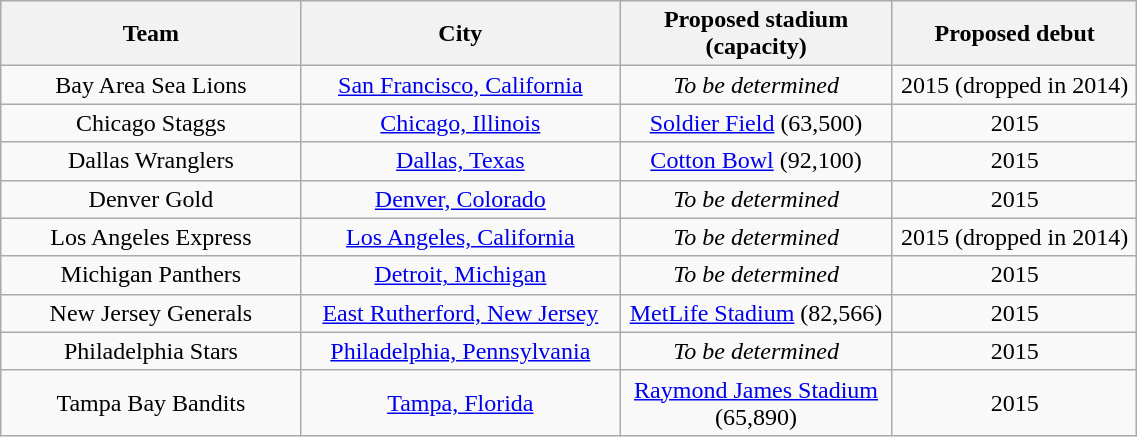<table class="wikitable" style="width: 60%; text-align:center">
<tr>
<th style="width: 30px;">Team</th>
<th style="width: 30px;">City</th>
<th style="width: 30px;">Proposed stadium <span>(capacity)</span></th>
<th style="width: 30px;">Proposed debut</th>
</tr>
<tr>
<td>Bay Area Sea Lions</td>
<td><a href='#'>San Francisco, California</a></td>
<td><em>To be determined</em></td>
<td>2015 (dropped in 2014)</td>
</tr>
<tr>
<td>Chicago Staggs</td>
<td><a href='#'>Chicago, Illinois</a></td>
<td><a href='#'>Soldier Field</a> (63,500)</td>
<td>2015</td>
</tr>
<tr>
<td>Dallas Wranglers</td>
<td><a href='#'>Dallas, Texas</a></td>
<td><a href='#'>Cotton Bowl</a> (92,100)</td>
<td>2015</td>
</tr>
<tr>
<td>Denver Gold</td>
<td><a href='#'>Denver, Colorado</a></td>
<td><em>To be determined</em></td>
<td>2015</td>
</tr>
<tr>
<td>Los Angeles Express</td>
<td><a href='#'>Los Angeles, California</a></td>
<td><em>To be determined</em></td>
<td>2015 (dropped in 2014)</td>
</tr>
<tr>
<td>Michigan Panthers</td>
<td><a href='#'>Detroit, Michigan</a></td>
<td><em>To be determined</em></td>
<td>2015</td>
</tr>
<tr>
<td>New Jersey Generals</td>
<td><a href='#'>East Rutherford, New Jersey</a></td>
<td><a href='#'>MetLife Stadium</a> (82,566)</td>
<td>2015</td>
</tr>
<tr>
<td>Philadelphia Stars</td>
<td><a href='#'>Philadelphia, Pennsylvania</a></td>
<td><em>To be determined</em></td>
<td>2015</td>
</tr>
<tr>
<td>Tampa Bay Bandits</td>
<td><a href='#'>Tampa, Florida</a></td>
<td><a href='#'>Raymond James Stadium</a> (65,890)</td>
<td>2015</td>
</tr>
</table>
